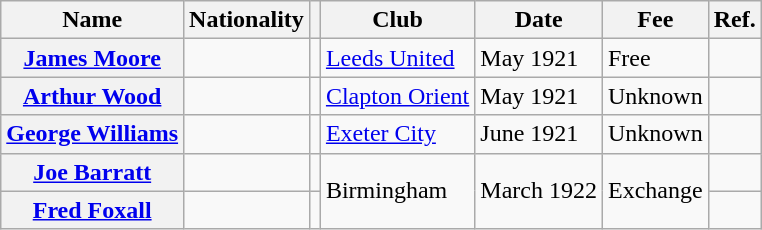<table class="wikitable plainrowheaders">
<tr>
<th scope="col">Name</th>
<th scope="col">Nationality</th>
<th scope="col"></th>
<th scope="col">Club</th>
<th scope="col">Date</th>
<th scope="col">Fee</th>
<th scope="col">Ref.</th>
</tr>
<tr>
<th scope="row"><a href='#'>James Moore</a></th>
<td></td>
<td align="center"></td>
<td> <a href='#'>Leeds United</a></td>
<td>May 1921</td>
<td>Free</td>
<td align="center"></td>
</tr>
<tr>
<th scope="row"><a href='#'>Arthur Wood</a></th>
<td></td>
<td align="center"></td>
<td> <a href='#'>Clapton Orient</a></td>
<td>May 1921</td>
<td>Unknown</td>
<td align="center"></td>
</tr>
<tr>
<th scope="row"><a href='#'>George Williams</a></th>
<td></td>
<td align="center"></td>
<td> <a href='#'>Exeter City</a></td>
<td>June 1921</td>
<td>Unknown</td>
<td align="center"></td>
</tr>
<tr>
<th scope="row"><a href='#'>Joe Barratt</a></th>
<td></td>
<td align="center"></td>
<td rowspan="2"> Birmingham</td>
<td rowspan="2">March 1922</td>
<td rowspan="2">Exchange</td>
<td align="center"></td>
</tr>
<tr>
<th scope="row"><a href='#'>Fred Foxall</a></th>
<td></td>
<td align="center"></td>
<td align="center"></td>
</tr>
</table>
